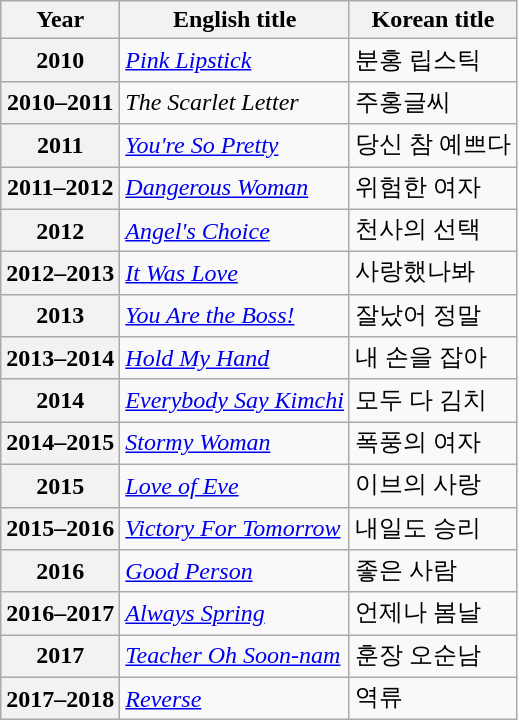<table class="wikitable sortable plainrowheaders">
<tr>
<th scope="col">Year</th>
<th scope="col">English title</th>
<th scope="col">Korean title</th>
</tr>
<tr>
<th scope="row">2010</th>
<td><em><a href='#'>Pink Lipstick</a></em></td>
<td>분홍 립스틱</td>
</tr>
<tr>
<th scope="row">2010–2011</th>
<td><em>The Scarlet Letter</em></td>
<td>주홍글씨</td>
</tr>
<tr>
<th scope="row">2011</th>
<td><em><a href='#'>You're So Pretty</a></em></td>
<td>당신 참 예쁘다</td>
</tr>
<tr>
<th scope="row">2011–2012</th>
<td><em><a href='#'>Dangerous Woman</a></em></td>
<td>위험한 여자</td>
</tr>
<tr>
<th scope="row">2012</th>
<td><em><a href='#'>Angel's Choice</a></em></td>
<td>천사의 선택</td>
</tr>
<tr>
<th scope="row">2012–2013</th>
<td><em><a href='#'>It Was Love</a></em></td>
<td>사랑했나봐</td>
</tr>
<tr>
<th scope="row">2013</th>
<td><em><a href='#'>You Are the Boss!</a></em></td>
<td>잘났어 정말</td>
</tr>
<tr>
<th scope="row">2013–2014</th>
<td><em><a href='#'>Hold My Hand</a></em></td>
<td>내 손을 잡아</td>
</tr>
<tr>
<th scope="row">2014</th>
<td><em><a href='#'>Everybody Say Kimchi</a></em></td>
<td>모두 다 김치</td>
</tr>
<tr>
<th scope="row">2014–2015</th>
<td><em><a href='#'>Stormy Woman</a></em></td>
<td>폭풍의 여자</td>
</tr>
<tr>
<th scope="row">2015</th>
<td><em><a href='#'>Love of Eve</a></em></td>
<td>이브의 사랑</td>
</tr>
<tr>
<th scope="row">2015–2016</th>
<td><em><a href='#'>Victory For Tomorrow</a></em></td>
<td>내일도 승리</td>
</tr>
<tr>
<th scope="row">2016</th>
<td><em><a href='#'>Good Person</a></em></td>
<td>좋은 사람</td>
</tr>
<tr>
<th scope="row">2016–2017</th>
<td><em><a href='#'>Always Spring</a></em></td>
<td>언제나 봄날</td>
</tr>
<tr>
<th scope="row">2017</th>
<td><em><a href='#'>Teacher Oh Soon-nam</a></em></td>
<td>훈장 오순남</td>
</tr>
<tr>
<th scope="row">2017–2018</th>
<td><em><a href='#'>Reverse</a></em></td>
<td>역류</td>
</tr>
</table>
